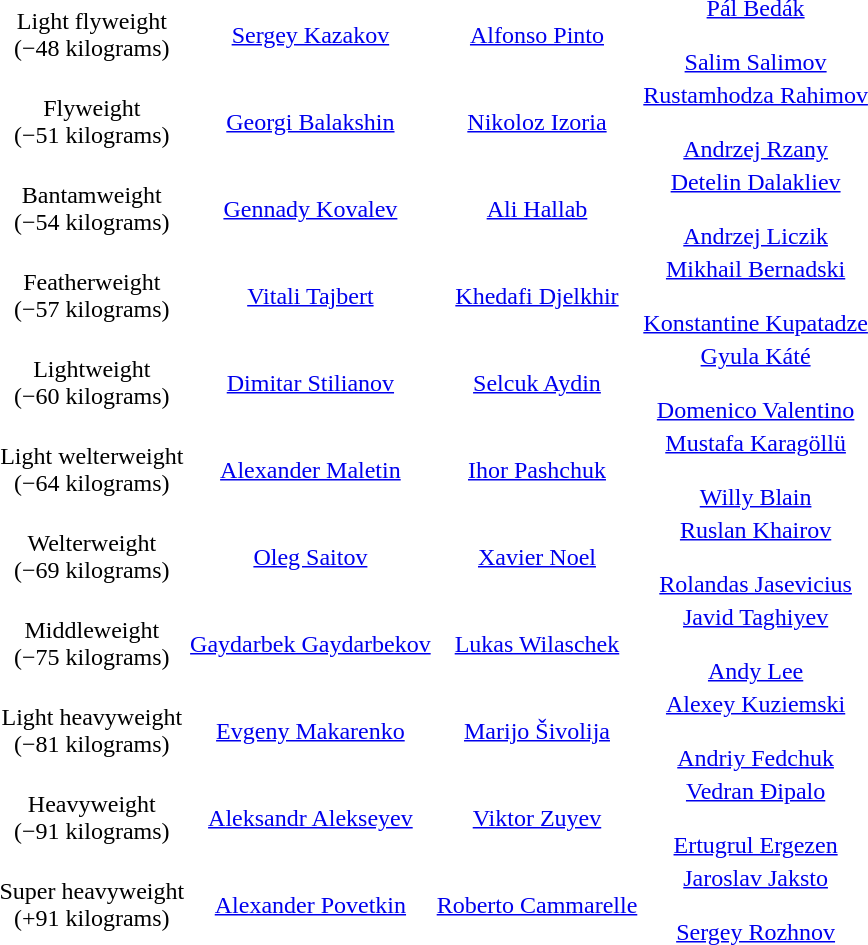<table>
<tr align="center">
<td>Light flyweight<br>(−48 kilograms)</td>
<td> <a href='#'>Sergey Kazakov</a><br></td>
<td> <a href='#'>Alfonso Pinto</a><br></td>
<td> <a href='#'>Pál Bedák</a><br><br> <a href='#'>Salim Salimov</a><br></td>
</tr>
<tr align="center">
<td>Flyweight<br>(−51 kilograms)</td>
<td> <a href='#'>Georgi Balakshin</a><br></td>
<td> <a href='#'>Nikoloz Izoria</a><br></td>
<td> <a href='#'>Rustamhodza Rahimov</a><br><br> <a href='#'>Andrzej Rzany</a><br></td>
</tr>
<tr align="center">
<td>Bantamweight<br>(−54 kilograms)</td>
<td> <a href='#'>Gennady Kovalev</a><br></td>
<td> <a href='#'>Ali Hallab</a><br></td>
<td> <a href='#'>Detelin Dalakliev</a><br><br> <a href='#'>Andrzej Liczik</a><br></td>
</tr>
<tr align="center">
<td>Featherweight<br>(−57 kilograms)</td>
<td> <a href='#'>Vitali Tajbert</a><br></td>
<td> <a href='#'>Khedafi Djelkhir</a><br></td>
<td> <a href='#'>Mikhail Bernadski</a><br><br> <a href='#'>Konstantine Kupatadze</a><br></td>
</tr>
<tr align="center">
<td>Lightweight<br>(−60 kilograms)</td>
<td> <a href='#'>Dimitar Stilianov</a><br></td>
<td> <a href='#'>Selcuk Aydin</a><br></td>
<td> <a href='#'>Gyula Káté</a><br><br> <a href='#'>Domenico Valentino</a><br></td>
</tr>
<tr align="center">
<td>Light welterweight<br>(−64 kilograms)</td>
<td> <a href='#'>Alexander Maletin</a><br></td>
<td> <a href='#'>Ihor Pashchuk</a><br></td>
<td> <a href='#'>Mustafa Karagöllü</a><br><br> <a href='#'>Willy Blain</a><br></td>
</tr>
<tr align="center">
<td>Welterweight<br>(−69 kilograms)</td>
<td> <a href='#'>Oleg Saitov</a><br></td>
<td> <a href='#'>Xavier Noel</a><br></td>
<td> <a href='#'>Ruslan Khairov</a><br><br> <a href='#'>Rolandas Jasevicius</a><br></td>
</tr>
<tr align="center">
<td>Middleweight<br>(−75 kilograms)</td>
<td> <a href='#'>Gaydarbek Gaydarbekov</a><br></td>
<td> <a href='#'>Lukas Wilaschek</a><br></td>
<td> <a href='#'>Javid Taghiyev</a><br><br> <a href='#'>Andy Lee</a><br></td>
</tr>
<tr align="center">
<td>Light heavyweight<br>(−81 kilograms)</td>
<td> <a href='#'>Evgeny Makarenko</a><br></td>
<td> <a href='#'>Marijo Šivolija</a><br></td>
<td> <a href='#'>Alexey Kuziemski</a><br><br> <a href='#'>Andriy Fedchuk</a><br></td>
</tr>
<tr align="center">
<td>Heavyweight<br>(−91 kilograms)</td>
<td> <a href='#'>Aleksandr Alekseyev</a><br></td>
<td> <a href='#'>Viktor Zuyev</a><br></td>
<td> <a href='#'>Vedran Đipalo</a><br><br> <a href='#'>Ertugrul Ergezen</a><br></td>
</tr>
<tr align="center">
<td>Super heavyweight<br>(+91 kilograms)</td>
<td> <a href='#'>Alexander Povetkin</a><br></td>
<td> <a href='#'>Roberto Cammarelle</a><br></td>
<td> <a href='#'>Jaroslav Jaksto</a><br><br> <a href='#'>Sergey Rozhnov</a><br></td>
</tr>
</table>
